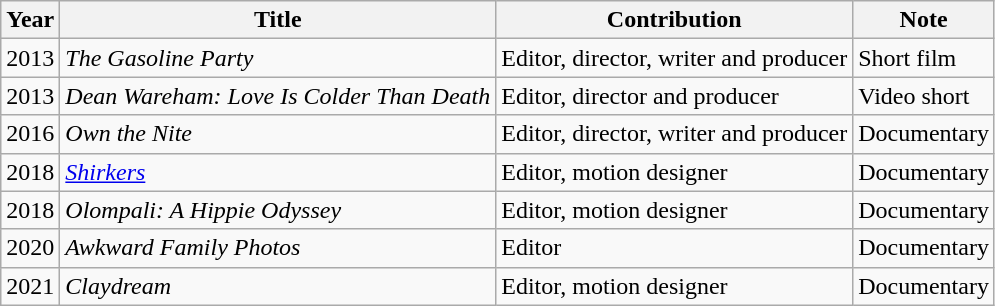<table class="wikitable sortable">
<tr>
<th>Year</th>
<th>Title</th>
<th>Contribution</th>
<th>Note</th>
</tr>
<tr>
<td>2013</td>
<td><em>The Gasoline Party</em></td>
<td>Editor, director, writer and producer</td>
<td>Short film</td>
</tr>
<tr>
<td>2013</td>
<td><em>Dean Wareham: Love Is Colder Than Death</em></td>
<td>Editor, director and producer</td>
<td>Video short</td>
</tr>
<tr>
<td>2016</td>
<td><em>Own the Nite</em></td>
<td>Editor, director, writer and producer</td>
<td>Documentary</td>
</tr>
<tr>
<td>2018</td>
<td><em><a href='#'>Shirkers</a></em></td>
<td>Editor, motion designer</td>
<td>Documentary</td>
</tr>
<tr>
<td>2018</td>
<td><em>Olompali: A Hippie Odyssey</em></td>
<td>Editor, motion designer</td>
<td>Documentary</td>
</tr>
<tr>
<td>2020</td>
<td><em>Awkward Family Photos</em></td>
<td>Editor</td>
<td>Documentary</td>
</tr>
<tr>
<td>2021</td>
<td><em>Claydream</em></td>
<td>Editor, motion designer</td>
<td>Documentary</td>
</tr>
</table>
